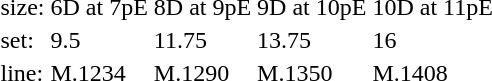<table style="margin-left:40px;">
<tr>
<td>size:</td>
<td>6D at 7pE</td>
<td>8D at 9pE</td>
<td>9D at 10pE</td>
<td>10D at 11pE</td>
</tr>
<tr>
<td>set:</td>
<td>9.5</td>
<td>11.75</td>
<td>13.75</td>
<td>16</td>
</tr>
<tr>
<td>line:</td>
<td>M.1234</td>
<td>M.1290</td>
<td>M.1350</td>
<td>M.1408</td>
</tr>
</table>
